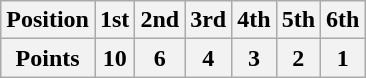<table class="wikitable">
<tr>
<th>Position</th>
<th>1st</th>
<th>2nd</th>
<th>3rd</th>
<th>4th</th>
<th>5th</th>
<th>6th</th>
</tr>
<tr>
<th>Points</th>
<th>10</th>
<th>6</th>
<th>4</th>
<th>3</th>
<th>2</th>
<th>1</th>
</tr>
</table>
